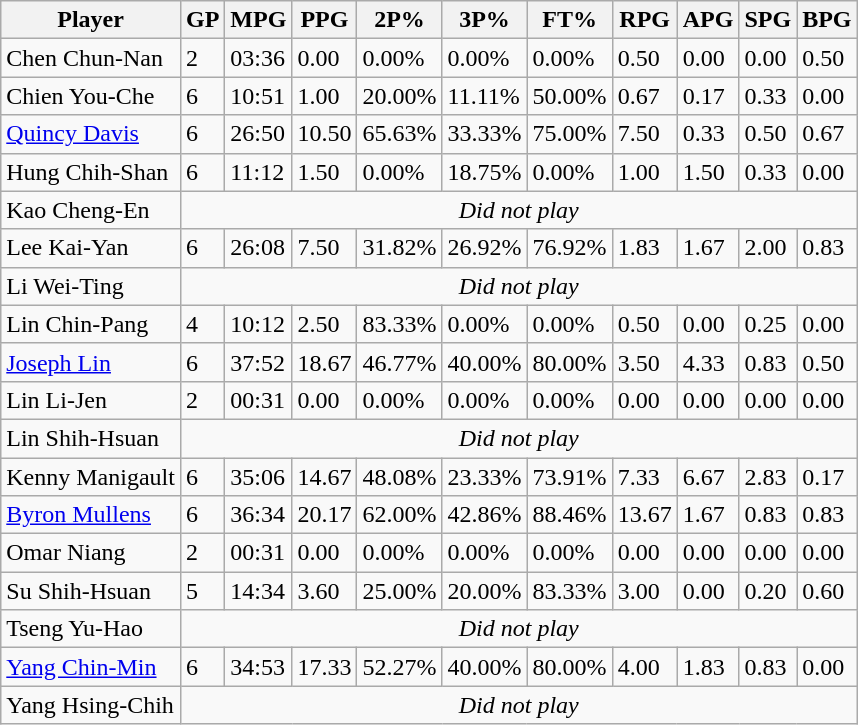<table class="wikitable">
<tr>
<th>Player</th>
<th>GP</th>
<th>MPG</th>
<th>PPG</th>
<th>2P%</th>
<th>3P%</th>
<th>FT%</th>
<th>RPG</th>
<th>APG</th>
<th>SPG</th>
<th>BPG</th>
</tr>
<tr>
<td>Chen Chun-Nan</td>
<td>2</td>
<td>03:36</td>
<td>0.00</td>
<td>0.00%</td>
<td>0.00%</td>
<td>0.00%</td>
<td>0.50</td>
<td>0.00</td>
<td>0.00</td>
<td>0.50</td>
</tr>
<tr>
<td>Chien You-Che</td>
<td>6</td>
<td>10:51</td>
<td>1.00</td>
<td>20.00%</td>
<td>11.11%</td>
<td>50.00%</td>
<td>0.67</td>
<td>0.17</td>
<td>0.33</td>
<td>0.00</td>
</tr>
<tr>
<td><a href='#'>Quincy Davis</a></td>
<td>6</td>
<td>26:50</td>
<td>10.50</td>
<td>65.63%</td>
<td>33.33%</td>
<td>75.00%</td>
<td>7.50</td>
<td>0.33</td>
<td>0.50</td>
<td>0.67</td>
</tr>
<tr>
<td>Hung Chih-Shan</td>
<td>6</td>
<td>11:12</td>
<td>1.50</td>
<td>0.00%</td>
<td>18.75%</td>
<td>0.00%</td>
<td>1.00</td>
<td>1.50</td>
<td>0.33</td>
<td>0.00</td>
</tr>
<tr>
<td>Kao Cheng-En</td>
<td colspan=10 align=center><em>Did not play</em></td>
</tr>
<tr>
<td>Lee Kai-Yan</td>
<td>6</td>
<td>26:08</td>
<td>7.50</td>
<td>31.82%</td>
<td>26.92%</td>
<td>76.92%</td>
<td>1.83</td>
<td>1.67</td>
<td>2.00</td>
<td>0.83</td>
</tr>
<tr>
<td>Li Wei-Ting</td>
<td colspan=10 align=center><em>Did not play</em></td>
</tr>
<tr>
<td>Lin Chin-Pang</td>
<td>4</td>
<td>10:12</td>
<td>2.50</td>
<td>83.33%</td>
<td>0.00%</td>
<td>0.00%</td>
<td>0.50</td>
<td>0.00</td>
<td>0.25</td>
<td>0.00</td>
</tr>
<tr>
<td><a href='#'>Joseph Lin</a></td>
<td>6</td>
<td>37:52</td>
<td>18.67</td>
<td>46.77%</td>
<td>40.00%</td>
<td>80.00%</td>
<td>3.50</td>
<td>4.33</td>
<td>0.83</td>
<td>0.50</td>
</tr>
<tr>
<td>Lin Li-Jen</td>
<td>2</td>
<td>00:31</td>
<td>0.00</td>
<td>0.00%</td>
<td>0.00%</td>
<td>0.00%</td>
<td>0.00</td>
<td>0.00</td>
<td>0.00</td>
<td>0.00</td>
</tr>
<tr>
<td>Lin Shih-Hsuan</td>
<td colspan=10 align=center><em>Did not play</em></td>
</tr>
<tr>
<td>Kenny Manigault</td>
<td>6</td>
<td>35:06</td>
<td>14.67</td>
<td>48.08%</td>
<td>23.33%</td>
<td>73.91%</td>
<td>7.33</td>
<td>6.67</td>
<td>2.83</td>
<td>0.17</td>
</tr>
<tr>
<td><a href='#'>Byron Mullens</a></td>
<td>6</td>
<td>36:34</td>
<td>20.17</td>
<td>62.00%</td>
<td>42.86%</td>
<td>88.46%</td>
<td>13.67</td>
<td>1.67</td>
<td>0.83</td>
<td>0.83</td>
</tr>
<tr>
<td>Omar Niang</td>
<td>2</td>
<td>00:31</td>
<td>0.00</td>
<td>0.00%</td>
<td>0.00%</td>
<td>0.00%</td>
<td>0.00</td>
<td>0.00</td>
<td>0.00</td>
<td>0.00</td>
</tr>
<tr>
<td>Su Shih-Hsuan</td>
<td>5</td>
<td>14:34</td>
<td>3.60</td>
<td>25.00%</td>
<td>20.00%</td>
<td>83.33%</td>
<td>3.00</td>
<td>0.00</td>
<td>0.20</td>
<td>0.60</td>
</tr>
<tr>
<td>Tseng Yu-Hao</td>
<td colspan=10 align=center><em>Did not play</em></td>
</tr>
<tr>
<td><a href='#'>Yang Chin-Min</a></td>
<td>6</td>
<td>34:53</td>
<td>17.33</td>
<td>52.27%</td>
<td>40.00%</td>
<td>80.00%</td>
<td>4.00</td>
<td>1.83</td>
<td>0.83</td>
<td>0.00</td>
</tr>
<tr>
<td>Yang Hsing-Chih</td>
<td colspan=10 align=center><em>Did not play</em></td>
</tr>
</table>
